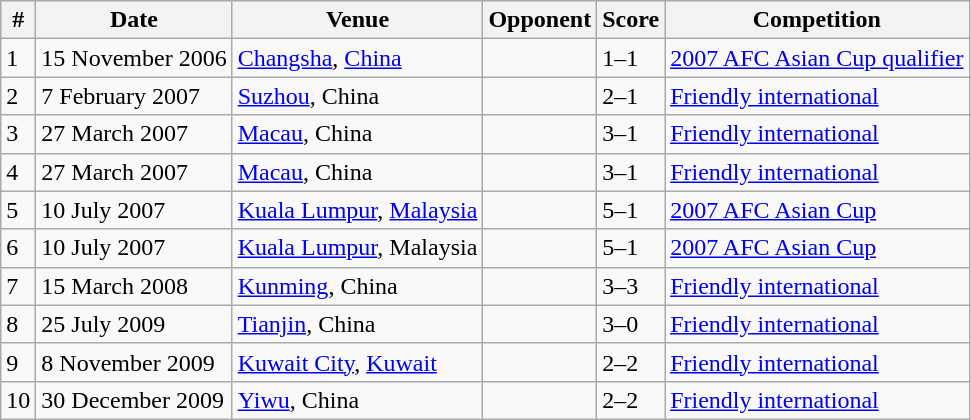<table class="wikitable" style="text-align: left;">
<tr>
<th>#</th>
<th>Date</th>
<th>Venue</th>
<th>Opponent</th>
<th>Score</th>
<th>Competition</th>
</tr>
<tr>
<td>1</td>
<td>15 November 2006</td>
<td><a href='#'>Changsha</a>, <a href='#'>China</a></td>
<td></td>
<td>1–1</td>
<td><a href='#'>2007 AFC Asian Cup qualifier</a></td>
</tr>
<tr>
<td>2</td>
<td>7 February 2007</td>
<td><a href='#'>Suzhou</a>, China</td>
<td></td>
<td>2–1</td>
<td><a href='#'>Friendly international</a></td>
</tr>
<tr>
<td>3</td>
<td>27 March 2007</td>
<td><a href='#'>Macau</a>, China</td>
<td></td>
<td>3–1</td>
<td><a href='#'>Friendly international</a></td>
</tr>
<tr>
<td>4</td>
<td>27 March 2007</td>
<td><a href='#'>Macau</a>, China</td>
<td></td>
<td>3–1</td>
<td><a href='#'>Friendly international</a></td>
</tr>
<tr>
<td>5</td>
<td>10 July 2007</td>
<td><a href='#'>Kuala Lumpur</a>, <a href='#'>Malaysia</a></td>
<td></td>
<td>5–1</td>
<td><a href='#'>2007 AFC Asian Cup</a></td>
</tr>
<tr>
<td>6</td>
<td>10 July 2007</td>
<td><a href='#'>Kuala Lumpur</a>, Malaysia</td>
<td></td>
<td>5–1</td>
<td><a href='#'>2007 AFC Asian Cup</a></td>
</tr>
<tr>
<td>7</td>
<td>15 March 2008</td>
<td><a href='#'>Kunming</a>, China</td>
<td></td>
<td>3–3</td>
<td><a href='#'>Friendly international</a></td>
</tr>
<tr>
<td>8</td>
<td>25 July 2009</td>
<td><a href='#'>Tianjin</a>, China</td>
<td></td>
<td>3–0</td>
<td><a href='#'>Friendly international</a></td>
</tr>
<tr>
<td>9</td>
<td>8 November 2009</td>
<td><a href='#'>Kuwait City</a>, <a href='#'>Kuwait</a></td>
<td></td>
<td>2–2</td>
<td><a href='#'>Friendly international</a></td>
</tr>
<tr>
<td>10</td>
<td>30 December 2009</td>
<td><a href='#'>Yiwu</a>, China</td>
<td></td>
<td>2–2</td>
<td><a href='#'>Friendly international</a></td>
</tr>
</table>
